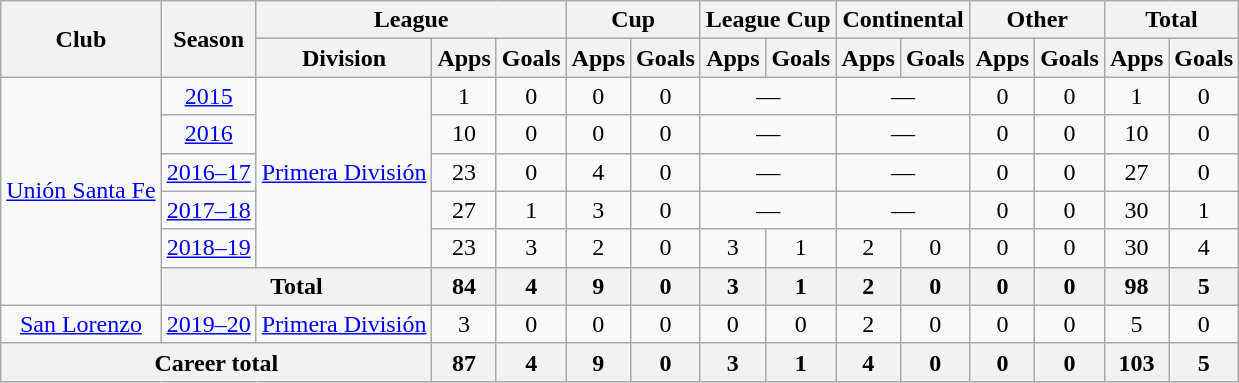<table class="wikitable" style="text-align:center">
<tr>
<th rowspan="2">Club</th>
<th rowspan="2">Season</th>
<th colspan="3">League</th>
<th colspan="2">Cup</th>
<th colspan="2">League Cup</th>
<th colspan="2">Continental</th>
<th colspan="2">Other</th>
<th colspan="2">Total</th>
</tr>
<tr>
<th>Division</th>
<th>Apps</th>
<th>Goals</th>
<th>Apps</th>
<th>Goals</th>
<th>Apps</th>
<th>Goals</th>
<th>Apps</th>
<th>Goals</th>
<th>Apps</th>
<th>Goals</th>
<th>Apps</th>
<th>Goals</th>
</tr>
<tr>
<td rowspan="6"><a href='#'>Unión Santa Fe</a></td>
<td><a href='#'>2015</a></td>
<td rowspan="5"><a href='#'>Primera División</a></td>
<td>1</td>
<td>0</td>
<td>0</td>
<td>0</td>
<td colspan="2">—</td>
<td colspan="2">—</td>
<td>0</td>
<td>0</td>
<td>1</td>
<td>0</td>
</tr>
<tr>
<td><a href='#'>2016</a></td>
<td>10</td>
<td>0</td>
<td>0</td>
<td>0</td>
<td colspan="2">—</td>
<td colspan="2">—</td>
<td>0</td>
<td>0</td>
<td>10</td>
<td>0</td>
</tr>
<tr>
<td><a href='#'>2016–17</a></td>
<td>23</td>
<td>0</td>
<td>4</td>
<td>0</td>
<td colspan="2">—</td>
<td colspan="2">—</td>
<td>0</td>
<td>0</td>
<td>27</td>
<td>0</td>
</tr>
<tr>
<td><a href='#'>2017–18</a></td>
<td>27</td>
<td>1</td>
<td>3</td>
<td>0</td>
<td colspan="2">—</td>
<td colspan="2">—</td>
<td>0</td>
<td>0</td>
<td>30</td>
<td>1</td>
</tr>
<tr>
<td><a href='#'>2018–19</a></td>
<td>23</td>
<td>3</td>
<td>2</td>
<td>0</td>
<td>3</td>
<td>1</td>
<td>2</td>
<td>0</td>
<td>0</td>
<td>0</td>
<td>30</td>
<td>4</td>
</tr>
<tr>
<th colspan="2">Total</th>
<th>84</th>
<th>4</th>
<th>9</th>
<th>0</th>
<th>3</th>
<th>1</th>
<th>2</th>
<th>0</th>
<th>0</th>
<th>0</th>
<th>98</th>
<th>5</th>
</tr>
<tr>
<td rowspan="1"><a href='#'>San Lorenzo</a></td>
<td><a href='#'>2019–20</a></td>
<td rowspan="1"><a href='#'>Primera División</a></td>
<td>3</td>
<td>0</td>
<td>0</td>
<td>0</td>
<td>0</td>
<td>0</td>
<td>2</td>
<td>0</td>
<td>0</td>
<td>0</td>
<td>5</td>
<td>0</td>
</tr>
<tr>
<th colspan="3">Career total</th>
<th>87</th>
<th>4</th>
<th>9</th>
<th>0</th>
<th>3</th>
<th>1</th>
<th>4</th>
<th>0</th>
<th>0</th>
<th>0</th>
<th>103</th>
<th>5</th>
</tr>
</table>
